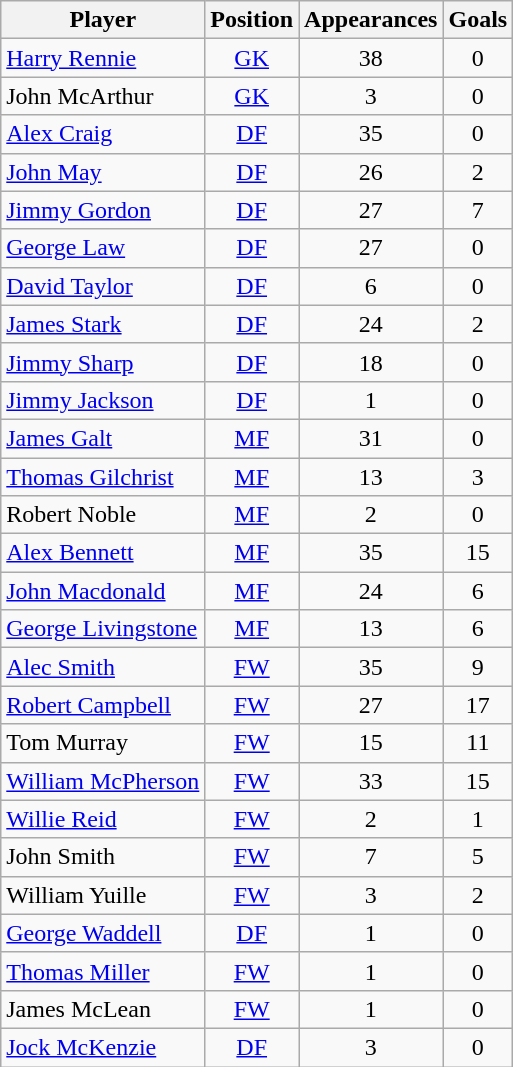<table class="wikitable sortable" style="text-align: center;">
<tr>
<th>Player</th>
<th>Position</th>
<th>Appearances</th>
<th>Goals</th>
</tr>
<tr>
<td align="left"> <a href='#'>Harry Rennie</a></td>
<td><a href='#'>GK</a></td>
<td>38</td>
<td>0</td>
</tr>
<tr>
<td align="left"> John McArthur</td>
<td><a href='#'>GK</a></td>
<td>3</td>
<td>0</td>
</tr>
<tr>
<td align="left"> <a href='#'>Alex Craig</a></td>
<td><a href='#'>DF</a></td>
<td>35</td>
<td>0</td>
</tr>
<tr>
<td align="left"> <a href='#'>John May</a></td>
<td><a href='#'>DF</a></td>
<td>26</td>
<td>2</td>
</tr>
<tr>
<td align="left"> <a href='#'>Jimmy Gordon</a></td>
<td><a href='#'>DF</a></td>
<td>27</td>
<td>7</td>
</tr>
<tr>
<td align="left"> <a href='#'>George Law</a></td>
<td><a href='#'>DF</a></td>
<td>27</td>
<td>0</td>
</tr>
<tr>
<td align="left"> <a href='#'>David Taylor</a></td>
<td><a href='#'>DF</a></td>
<td>6</td>
<td>0</td>
</tr>
<tr>
<td align="left"> <a href='#'>James Stark</a></td>
<td><a href='#'>DF</a></td>
<td>24</td>
<td>2</td>
</tr>
<tr>
<td align="left"> <a href='#'>Jimmy Sharp</a></td>
<td><a href='#'>DF</a></td>
<td>18</td>
<td>0</td>
</tr>
<tr>
<td align="left"> <a href='#'>Jimmy Jackson</a></td>
<td><a href='#'>DF</a></td>
<td>1</td>
<td>0</td>
</tr>
<tr>
<td align="left"> <a href='#'>James Galt</a></td>
<td><a href='#'>MF</a></td>
<td>31</td>
<td>0</td>
</tr>
<tr>
<td align="left"> <a href='#'>Thomas Gilchrist</a></td>
<td><a href='#'>MF</a></td>
<td>13</td>
<td>3</td>
</tr>
<tr>
<td align="left"> Robert Noble</td>
<td><a href='#'>MF</a></td>
<td>2</td>
<td>0</td>
</tr>
<tr>
<td align="left"> <a href='#'>Alex Bennett</a></td>
<td><a href='#'>MF</a></td>
<td>35</td>
<td>15</td>
</tr>
<tr>
<td align="left"> <a href='#'>John Macdonald</a></td>
<td><a href='#'>MF</a></td>
<td>24</td>
<td>6</td>
</tr>
<tr>
<td align="left"> <a href='#'>George Livingstone</a></td>
<td><a href='#'>MF</a></td>
<td>13</td>
<td>6</td>
</tr>
<tr>
<td align="left"> <a href='#'>Alec Smith</a></td>
<td><a href='#'>FW</a></td>
<td>35</td>
<td>9</td>
</tr>
<tr>
<td align="left"> <a href='#'>Robert Campbell</a></td>
<td><a href='#'>FW</a></td>
<td>27</td>
<td>17</td>
</tr>
<tr>
<td align="left"> Tom Murray</td>
<td><a href='#'>FW</a></td>
<td>15</td>
<td>11</td>
</tr>
<tr>
<td align="left"> <a href='#'>William McPherson</a></td>
<td><a href='#'>FW</a></td>
<td>33</td>
<td>15</td>
</tr>
<tr>
<td align="left"> <a href='#'>Willie Reid</a></td>
<td><a href='#'>FW</a></td>
<td>2</td>
<td>1</td>
</tr>
<tr>
<td align="left"> John Smith</td>
<td><a href='#'>FW</a></td>
<td>7</td>
<td>5</td>
</tr>
<tr>
<td align="left"> William Yuille</td>
<td><a href='#'>FW</a></td>
<td>3</td>
<td>2</td>
</tr>
<tr>
<td align="left"> <a href='#'>George Waddell</a></td>
<td><a href='#'>DF</a></td>
<td>1</td>
<td>0</td>
</tr>
<tr>
<td align="left"> <a href='#'>Thomas Miller</a></td>
<td><a href='#'>FW</a></td>
<td>1</td>
<td>0</td>
</tr>
<tr>
<td align="left"> James McLean</td>
<td><a href='#'>FW</a></td>
<td>1</td>
<td>0</td>
</tr>
<tr>
<td align="left"> <a href='#'>Jock McKenzie</a></td>
<td><a href='#'>DF</a></td>
<td>3</td>
<td>0</td>
</tr>
</table>
